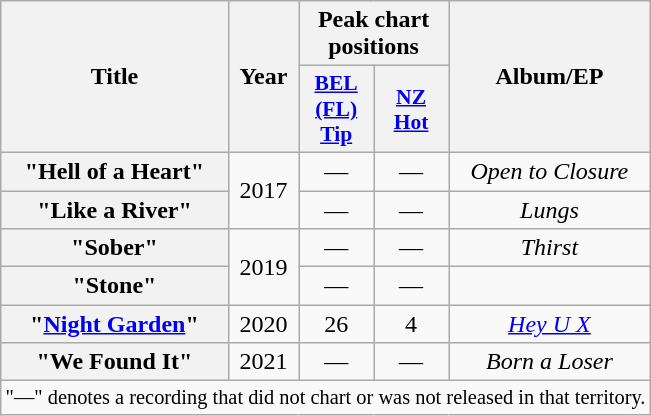<table class="wikitable plainrowheaders" style="text-align:center">
<tr>
<th rowspan="2">Title</th>
<th rowspan="2">Year</th>
<th scope="col" colspan="2">Peak chart positions</th>
<th rowspan="2">Album/EP</th>
</tr>
<tr>
<th scope="col" style="width:3em;font-size:90%;"><a href='#'>BEL<br>(FL)<br>Tip</a><br></th>
<th scope="col" style="width:3em;font-size:90%;"><a href='#'>NZ<br>Hot</a><br></th>
</tr>
<tr>
<th scope="row">"Hell of a Heart"<br></th>
<td rowspan="2">2017</td>
<td>—</td>
<td>—</td>
<td><em>Open to Closure</em></td>
</tr>
<tr>
<th scope="row">"Like a River"<br></th>
<td>—</td>
<td>—</td>
<td><em>Lungs</em></td>
</tr>
<tr>
<th scope="row">"Sober"<br></th>
<td rowspan="2">2019</td>
<td>—</td>
<td>—</td>
<td><em>Thirst</em></td>
</tr>
<tr>
<th scope="row">"Stone"<br></th>
<td>—</td>
<td>—</td>
<td></td>
</tr>
<tr>
<th scope="row">"<a href='#'>Night Garden</a>"<br></th>
<td>2020</td>
<td>26</td>
<td>4</td>
<td><em><a href='#'>Hey U X</a></em></td>
</tr>
<tr>
<th scope="row">"We Found It"<br></th>
<td>2021</td>
<td>—</td>
<td>—</td>
<td><em>Born a Loser</em></td>
</tr>
<tr>
<td colspan="14" style="font-size:85%">"—" denotes a recording that did not chart or was not released in that territory.</td>
</tr>
</table>
